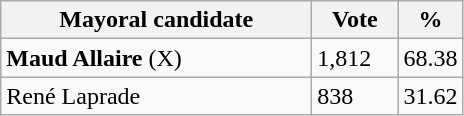<table class="wikitable">
<tr>
<th bgcolor="#DDDDFF" width="200px">Mayoral candidate</th>
<th bgcolor="#DDDDFF" width="50px">Vote</th>
<th bgcolor="#DDDDFF" width="30px">%</th>
</tr>
<tr>
<td><strong>Maud Allaire</strong> (X)</td>
<td>1,812</td>
<td>68.38</td>
</tr>
<tr>
<td>René Laprade</td>
<td>838</td>
<td>31.62</td>
</tr>
</table>
